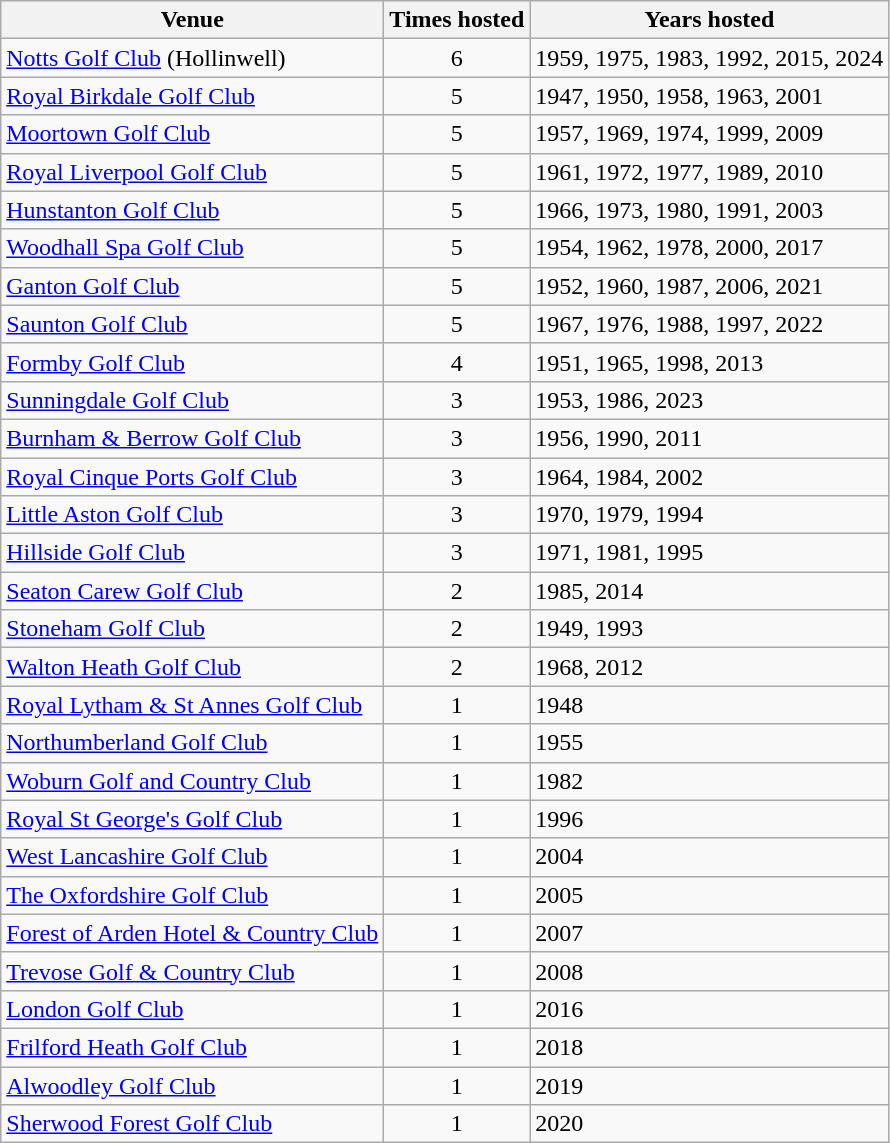<table class="wikitable sortable">
<tr>
<th>Venue</th>
<th>Times hosted</th>
<th>Years hosted</th>
</tr>
<tr>
<td><a href='#'>Notts Golf Club</a> (Hollinwell)</td>
<td align=center>6</td>
<td>1959, 1975, 1983, 1992, 2015, 2024</td>
</tr>
<tr>
<td><a href='#'>Royal Birkdale Golf Club</a></td>
<td align=center>5</td>
<td>1947, 1950, 1958, 1963, 2001</td>
</tr>
<tr>
<td><a href='#'>Moortown Golf Club</a></td>
<td align=center>5</td>
<td>1957, 1969, 1974, 1999, 2009</td>
</tr>
<tr>
<td><a href='#'>Royal Liverpool Golf Club</a></td>
<td align=center>5</td>
<td>1961, 1972, 1977, 1989, 2010</td>
</tr>
<tr>
<td><a href='#'>Hunstanton Golf Club</a></td>
<td align=center>5</td>
<td>1966, 1973, 1980, 1991, 2003</td>
</tr>
<tr>
<td><a href='#'>Woodhall Spa Golf Club</a></td>
<td align=center>5</td>
<td>1954, 1962, 1978, 2000, 2017</td>
</tr>
<tr>
<td><a href='#'>Ganton Golf Club</a></td>
<td align=center>5</td>
<td>1952, 1960, 1987, 2006, 2021</td>
</tr>
<tr>
<td><a href='#'>Saunton Golf Club</a></td>
<td align=center>5</td>
<td>1967, 1976, 1988, 1997, 2022</td>
</tr>
<tr>
<td><a href='#'>Formby Golf Club</a></td>
<td align=center>4</td>
<td>1951, 1965, 1998, 2013</td>
</tr>
<tr>
<td><a href='#'>Sunningdale Golf Club</a></td>
<td align=center>3</td>
<td>1953, 1986, 2023</td>
</tr>
<tr>
<td><a href='#'>Burnham & Berrow Golf Club</a></td>
<td align=center>3</td>
<td>1956, 1990, 2011</td>
</tr>
<tr>
<td><a href='#'>Royal Cinque Ports Golf Club</a></td>
<td align=center>3</td>
<td>1964, 1984, 2002</td>
</tr>
<tr>
<td><a href='#'>Little Aston Golf Club</a></td>
<td align=center>3</td>
<td>1970, 1979, 1994</td>
</tr>
<tr>
<td><a href='#'>Hillside Golf Club</a></td>
<td align=center>3</td>
<td>1971, 1981, 1995</td>
</tr>
<tr>
<td><a href='#'>Seaton Carew Golf Club</a></td>
<td align=center>2</td>
<td>1985, 2014</td>
</tr>
<tr>
<td><a href='#'>Stoneham Golf Club</a></td>
<td align=center>2</td>
<td>1949, 1993</td>
</tr>
<tr>
<td><a href='#'>Walton Heath Golf Club</a></td>
<td align=center>2</td>
<td>1968, 2012</td>
</tr>
<tr>
<td><a href='#'>Royal Lytham & St Annes Golf Club</a></td>
<td align=center>1</td>
<td>1948</td>
</tr>
<tr>
<td><a href='#'>Northumberland Golf Club</a></td>
<td align=center>1</td>
<td>1955</td>
</tr>
<tr>
<td><a href='#'>Woburn Golf and Country Club</a></td>
<td align=center>1</td>
<td>1982</td>
</tr>
<tr>
<td><a href='#'>Royal St George's Golf Club</a></td>
<td align=center>1</td>
<td>1996</td>
</tr>
<tr>
<td><a href='#'>West Lancashire Golf Club</a></td>
<td align=center>1</td>
<td>2004</td>
</tr>
<tr>
<td><a href='#'>The Oxfordshire Golf Club</a></td>
<td align=center>1</td>
<td>2005</td>
</tr>
<tr>
<td><a href='#'>Forest of Arden Hotel & Country Club</a></td>
<td align=center>1</td>
<td>2007</td>
</tr>
<tr>
<td><a href='#'>Trevose Golf & Country Club</a></td>
<td align=center>1</td>
<td>2008</td>
</tr>
<tr>
<td><a href='#'>London Golf Club</a></td>
<td align=center>1</td>
<td>2016</td>
</tr>
<tr>
<td><a href='#'>Frilford Heath Golf Club</a></td>
<td align=center>1</td>
<td>2018</td>
</tr>
<tr>
<td><a href='#'>Alwoodley Golf Club</a></td>
<td align=center>1</td>
<td>2019</td>
</tr>
<tr>
<td><a href='#'>Sherwood Forest Golf Club</a></td>
<td align=center>1</td>
<td>2020</td>
</tr>
</table>
